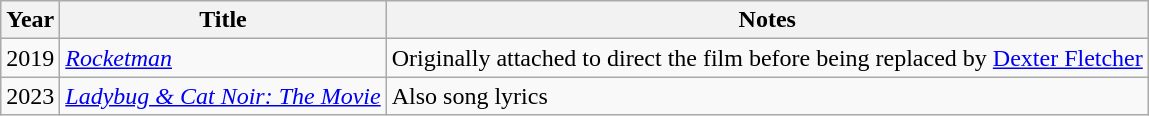<table class="wikitable">
<tr>
<th>Year</th>
<th>Title</th>
<th>Notes</th>
</tr>
<tr>
<td>2019</td>
<td><em><a href='#'>Rocketman</a></em></td>
<td>Originally attached to direct the film before being replaced by <a href='#'>Dexter Fletcher</a></td>
</tr>
<tr>
<td>2023</td>
<td><em><a href='#'>Ladybug & Cat Noir: The Movie</a></em></td>
<td>Also song lyrics</td>
</tr>
</table>
